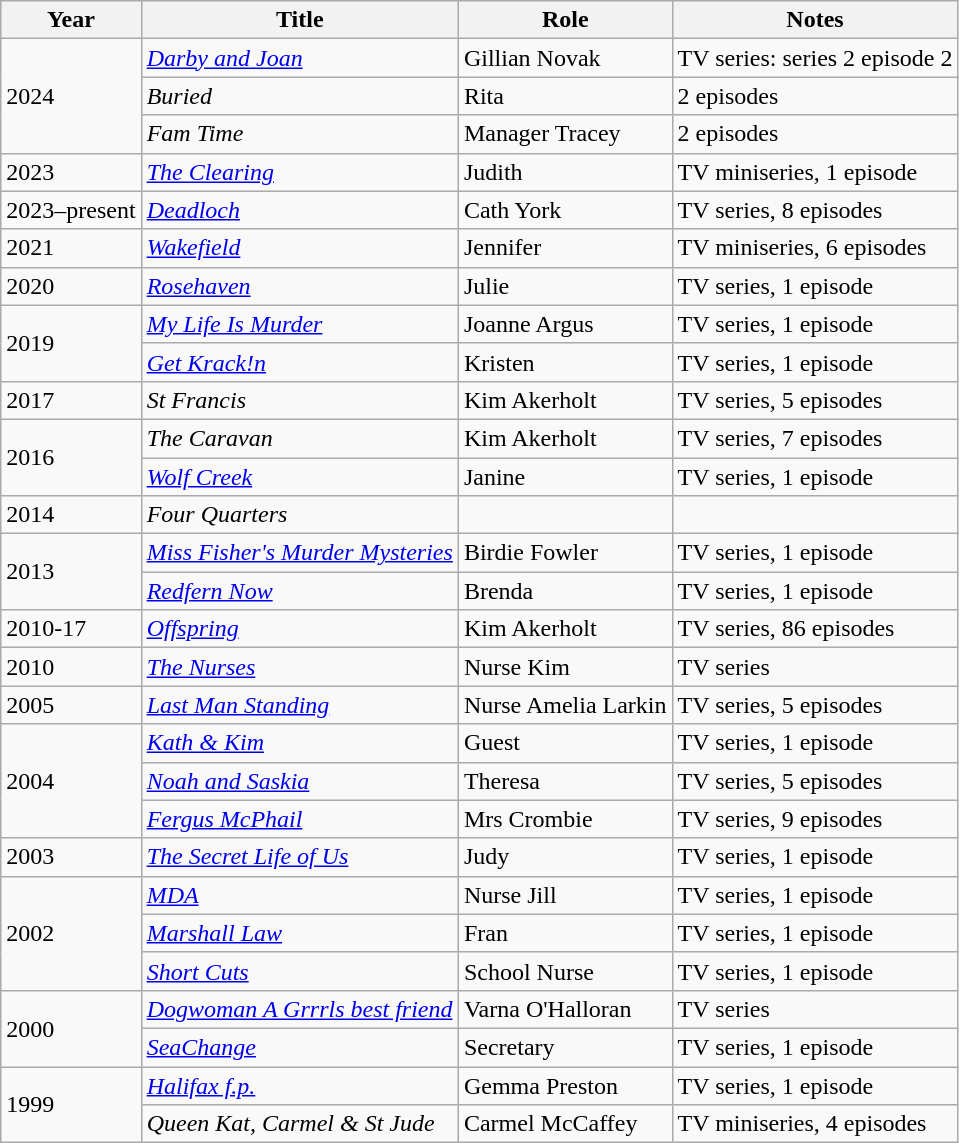<table class="wikitable">
<tr>
<th>Year</th>
<th>Title</th>
<th>Role</th>
<th>Notes</th>
</tr>
<tr>
<td rowspan="3">2024</td>
<td><em><a href='#'>Darby and Joan</a></em></td>
<td>Gillian Novak</td>
<td>TV series: series 2 episode 2</td>
</tr>
<tr>
<td><em>Buried</em></td>
<td>Rita</td>
<td>2 episodes</td>
</tr>
<tr>
<td><em>Fam Time</em></td>
<td>Manager Tracey</td>
<td>2 episodes </td>
</tr>
<tr>
<td>2023</td>
<td><em><a href='#'>The Clearing</a></em></td>
<td>Judith</td>
<td>TV miniseries, 1 episode</td>
</tr>
<tr>
<td>2023–present</td>
<td><em><a href='#'>Deadloch</a></em></td>
<td>Cath York</td>
<td>TV series, 8 episodes</td>
</tr>
<tr>
<td>2021</td>
<td><em><a href='#'>Wakefield</a></em></td>
<td>Jennifer</td>
<td>TV miniseries, 6 episodes</td>
</tr>
<tr>
<td>2020</td>
<td><em><a href='#'>Rosehaven</a></em></td>
<td>Julie</td>
<td>TV series, 1 episode</td>
</tr>
<tr>
<td rowspan="2">2019</td>
<td><em><a href='#'>My Life Is Murder</a></em></td>
<td>Joanne Argus</td>
<td>TV series, 1 episode</td>
</tr>
<tr>
<td><em><a href='#'>Get Krack!n</a></em></td>
<td>Kristen</td>
<td>TV series, 1 episode</td>
</tr>
<tr>
<td>2017</td>
<td><em>St Francis</em></td>
<td>Kim Akerholt</td>
<td>TV series, 5 episodes</td>
</tr>
<tr>
<td rowspan="2">2016</td>
<td><em>The Caravan</em></td>
<td>Kim Akerholt</td>
<td>TV series, 7 episodes</td>
</tr>
<tr>
<td><em><a href='#'>Wolf Creek</a></em></td>
<td>Janine</td>
<td>TV series, 1 episode</td>
</tr>
<tr>
<td>2014</td>
<td><em>Four Quarters</em></td>
<td></td>
<td></td>
</tr>
<tr>
<td rowspan="2">2013</td>
<td><em><a href='#'>Miss Fisher's Murder Mysteries</a></em></td>
<td>Birdie Fowler</td>
<td>TV series, 1 episode</td>
</tr>
<tr>
<td><em><a href='#'>Redfern Now</a></em></td>
<td>Brenda</td>
<td>TV series, 1 episode</td>
</tr>
<tr>
<td>2010-17</td>
<td><em><a href='#'>Offspring</a></em></td>
<td>Kim Akerholt</td>
<td>TV series, 86 episodes</td>
</tr>
<tr>
<td>2010</td>
<td><em><a href='#'>The Nurses</a></em></td>
<td>Nurse Kim</td>
<td>TV series</td>
</tr>
<tr>
<td>2005</td>
<td><em><a href='#'>Last Man Standing</a></em></td>
<td>Nurse Amelia Larkin</td>
<td>TV series, 5 episodes</td>
</tr>
<tr>
<td rowspan="3">2004</td>
<td><em><a href='#'>Kath & Kim</a></em></td>
<td>Guest</td>
<td>TV series, 1 episode</td>
</tr>
<tr>
<td><em><a href='#'>Noah and Saskia</a></em></td>
<td>Theresa</td>
<td>TV series, 5 episodes</td>
</tr>
<tr>
<td><em><a href='#'>Fergus McPhail</a></em></td>
<td>Mrs Crombie</td>
<td>TV series, 9 episodes</td>
</tr>
<tr>
<td>2003</td>
<td><em><a href='#'>The Secret Life of Us</a></em></td>
<td>Judy</td>
<td>TV series, 1 episode</td>
</tr>
<tr>
<td rowspan="3">2002</td>
<td><em><a href='#'>MDA</a></em></td>
<td>Nurse Jill</td>
<td>TV series, 1 episode</td>
</tr>
<tr>
<td><em><a href='#'>Marshall Law</a></em></td>
<td>Fran</td>
<td>TV series, 1 episode</td>
</tr>
<tr>
<td><em><a href='#'>Short Cuts</a></em></td>
<td>School Nurse</td>
<td>TV series, 1 episode</td>
</tr>
<tr>
<td rowspan="2">2000</td>
<td><em><a href='#'>Dogwoman A Grrrls best friend</a></em></td>
<td>Varna O'Halloran</td>
<td>TV series</td>
</tr>
<tr>
<td><em><a href='#'>SeaChange</a></em></td>
<td>Secretary</td>
<td>TV series, 1 episode</td>
</tr>
<tr>
<td rowspan="2">1999</td>
<td><em><a href='#'>Halifax f.p.</a></em></td>
<td>Gemma Preston</td>
<td>TV series, 1 episode</td>
</tr>
<tr>
<td><em>Queen Kat, Carmel & St Jude</em></td>
<td>Carmel McCaffey</td>
<td>TV miniseries, 4 episodes</td>
</tr>
</table>
